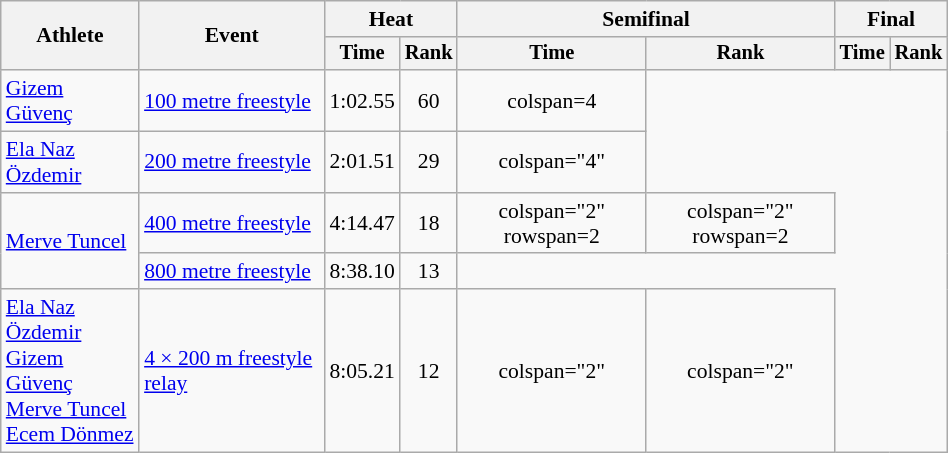<table class="wikitable" style="text-align:center; font-size:90%; width:50%;">
<tr>
<th rowspan="2">Athlete</th>
<th rowspan="2">Event</th>
<th colspan="2">Heat</th>
<th colspan="2">Semifinal</th>
<th colspan="2">Final</th>
</tr>
<tr style="font-size:95%">
<th>Time</th>
<th>Rank</th>
<th>Time</th>
<th>Rank</th>
<th>Time</th>
<th>Rank</th>
</tr>
<tr align=center>
<td align=left><a href='#'>Gizem Güvenç</a></td>
<td align=left><a href='#'>100 metre freestyle</a></td>
<td>1:02.55</td>
<td>60</td>
<td>colspan=4 </td>
</tr>
<tr align=center>
<td align=left><a href='#'>Ela Naz Özdemir</a></td>
<td align=left><a href='#'>200 metre freestyle</a></td>
<td>2:01.51</td>
<td>29</td>
<td>colspan="4" </td>
</tr>
<tr align=center>
<td align=left rowspan=2><a href='#'>Merve Tuncel</a></td>
<td align=left><a href='#'>400 metre freestyle</a></td>
<td>4:14.47</td>
<td>18</td>
<td>colspan="2" rowspan=2 </td>
<td>colspan="2" rowspan=2 </td>
</tr>
<tr align=center>
<td align=left><a href='#'>800 metre freestyle</a></td>
<td>8:38.10</td>
<td>13</td>
</tr>
<tr align=center>
<td align=left><a href='#'>Ela Naz Özdemir</a><br><a href='#'>Gizem Güvenç</a> <br><a href='#'>Merve Tuncel</a><br><a href='#'>Ecem Dönmez</a></td>
<td align=left><a href='#'>4 × 200 m freestyle relay</a></td>
<td>8:05.21</td>
<td>12</td>
<td>colspan="2"  </td>
<td>colspan="2" </td>
</tr>
</table>
